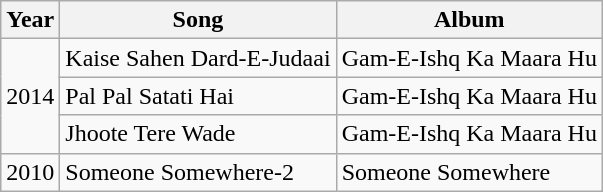<table class="wikitable sortable">
<tr>
<th>Year</th>
<th>Song</th>
<th>Album</th>
</tr>
<tr>
<td rowspan="3">2014</td>
<td>Kaise Sahen Dard-E-Judaai</td>
<td>Gam-E-Ishq Ka Maara Hu</td>
</tr>
<tr>
<td>Pal Pal Satati Hai</td>
<td>Gam-E-Ishq Ka Maara Hu</td>
</tr>
<tr>
<td>Jhoote Tere Wade</td>
<td>Gam-E-Ishq Ka Maara Hu</td>
</tr>
<tr>
<td>2010</td>
<td>Someone Somewhere-2</td>
<td>Someone Somewhere</td>
</tr>
</table>
